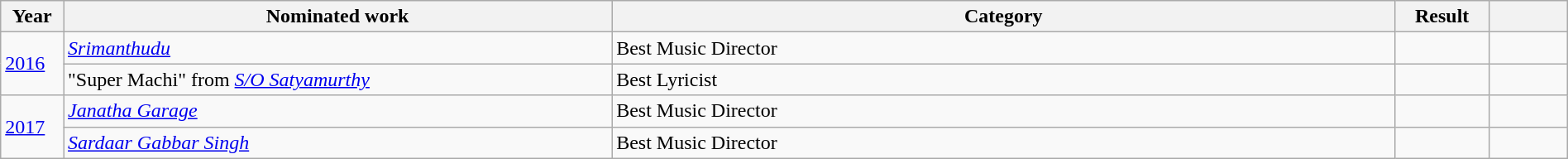<table class="wikitable" style="width:100%;">
<tr>
<th scope="col" style="width:4%;">Year</th>
<th scope="col" style="width:35%;">Nominated work</th>
<th scope="col" style="width:50%;">Category</th>
<th scope="col" style="width:6%;">Result</th>
<th scope="col" style="width:5%;"></th>
</tr>
<tr>
<td rowspan="2"><a href='#'>2016</a></td>
<td><em><a href='#'>Srimanthudu</a></em></td>
<td>Best Music Director</td>
<td></td>
<td></td>
</tr>
<tr>
<td>"Super Machi" from <em><a href='#'>S/O Satyamurthy</a></em></td>
<td>Best Lyricist</td>
<td></td>
<td></td>
</tr>
<tr>
<td rowspan="2"><a href='#'>2017</a></td>
<td><em><a href='#'>Janatha Garage</a></em></td>
<td>Best Music Director</td>
<td></td>
<td></td>
</tr>
<tr>
<td><em><a href='#'>Sardaar Gabbar Singh</a></em></td>
<td>Best Music Director</td>
<td></td>
<td></td>
</tr>
</table>
